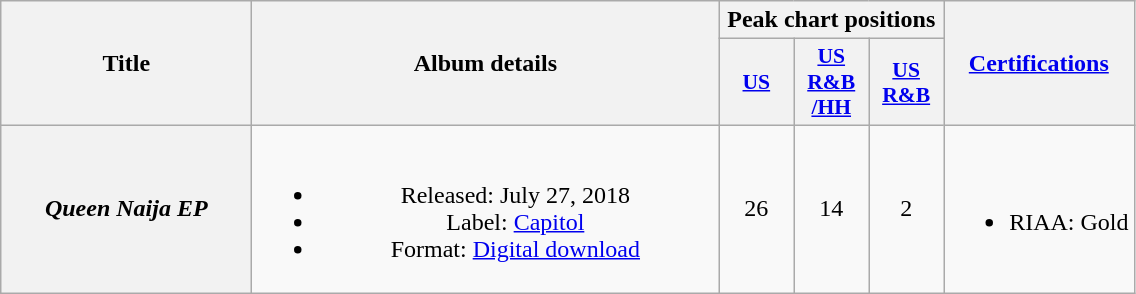<table class="wikitable plainrowheaders" style="text-align:center;">
<tr>
<th scope="col" rowspan="2" style="width:10em;">Title</th>
<th scope="col" rowspan="2" style="width:19em;">Album details</th>
<th scope="col" colspan="3">Peak chart positions</th>
<th rowspan="2"><a href='#'>Certifications</a></th>
</tr>
<tr>
<th scope="col" style="width:3em;font-size:90%;"><a href='#'>US</a><br></th>
<th scope="col" style="width:3em;font-size:90%;"><a href='#'>US<br>R&B<br>/HH</a><br></th>
<th scope="col" style="width:3em;font-size:90%;"><a href='#'>US R&B</a><br></th>
</tr>
<tr>
<th scope="row"><em>Queen Naija EP</em></th>
<td><br><ul><li>Released: July 27, 2018</li><li>Label: <a href='#'>Capitol</a></li><li>Format: <a href='#'>Digital download</a></li></ul></td>
<td>26</td>
<td>14</td>
<td>2</td>
<td><br><ul><li>RIAA: Gold</li></ul></td>
</tr>
</table>
